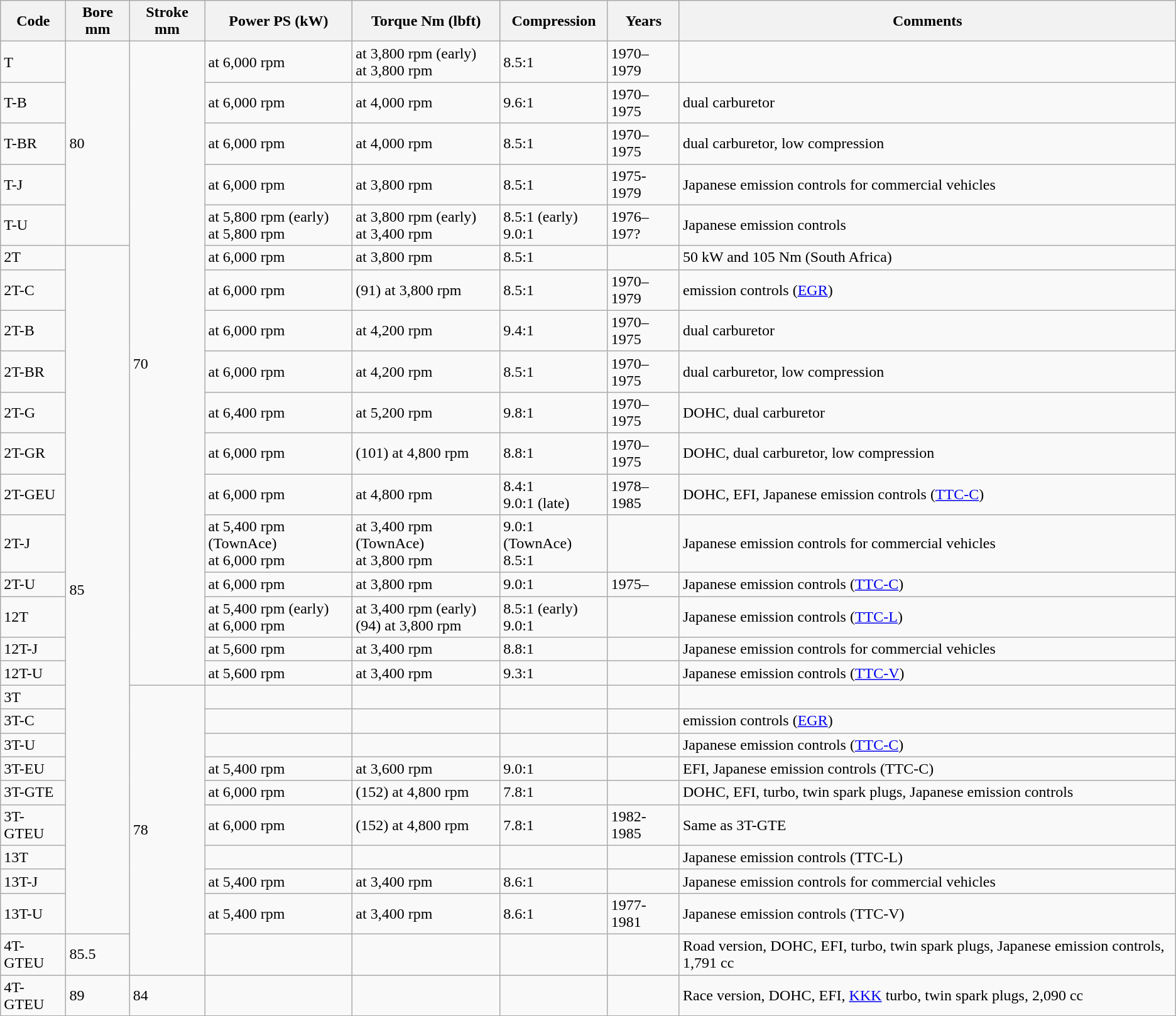<table class="wikitable">
<tr>
<th>Code</th>
<th>Bore mm</th>
<th>Stroke mm</th>
<th>Power PS (kW)</th>
<th>Torque Nm (lbft)</th>
<th>Compression</th>
<th>Years</th>
<th>Comments</th>
</tr>
<tr>
<td>T</td>
<td rowspan="5">80</td>
<td rowspan="17">70</td>
<td> at 6,000 rpm</td>
<td> at 3,800 rpm (early)<br> at 3,800 rpm</td>
<td>8.5:1</td>
<td>1970–1979</td>
<td></td>
</tr>
<tr>
<td>T-B</td>
<td> at 6,000 rpm</td>
<td> at 4,000 rpm</td>
<td>9.6:1</td>
<td>1970–1975</td>
<td>dual carburetor</td>
</tr>
<tr>
<td>T-BR</td>
<td> at 6,000 rpm</td>
<td> at 4,000 rpm</td>
<td>8.5:1</td>
<td>1970–1975</td>
<td>dual carburetor, low compression</td>
</tr>
<tr>
<td>T-J</td>
<td> at 6,000 rpm</td>
<td> at 3,800 rpm</td>
<td>8.5:1</td>
<td>1975-1979</td>
<td>Japanese emission controls for commercial vehicles</td>
</tr>
<tr>
<td>T-U</td>
<td> at 5,800 rpm (early)<br> at 5,800 rpm</td>
<td> at 3,800 rpm (early)<br> at 3,400 rpm</td>
<td>8.5:1 (early)<br>9.0:1</td>
<td>1976–197?</td>
<td>Japanese emission controls</td>
</tr>
<tr>
<td>2T</td>
<td rowspan="21">85</td>
<td> at 6,000 rpm</td>
<td> at 3,800 rpm</td>
<td>8.5:1</td>
<td></td>
<td>50 kW and 105 Nm (South Africa)</td>
</tr>
<tr>
<td>2T-C</td>
<td> at 6,000 rpm</td>
<td>(91) at 3,800 rpm</td>
<td>8.5:1</td>
<td>1970–1979</td>
<td>emission controls (<a href='#'>EGR</a>)</td>
</tr>
<tr>
<td>2T-B</td>
<td> at 6,000 rpm</td>
<td> at 4,200 rpm</td>
<td>9.4:1</td>
<td>1970–1975</td>
<td>dual carburetor</td>
</tr>
<tr>
<td>2T-BR</td>
<td> at 6,000 rpm</td>
<td> at 4,200 rpm</td>
<td>8.5:1</td>
<td>1970–1975</td>
<td>dual carburetor, low compression</td>
</tr>
<tr>
<td>2T-G</td>
<td> at 6,400 rpm</td>
<td> at 5,200 rpm</td>
<td>9.8:1</td>
<td>1970–1975</td>
<td>DOHC, dual carburetor</td>
</tr>
<tr>
<td>2T-GR</td>
<td> at 6,000 rpm</td>
<td>(101) at 4,800 rpm</td>
<td>8.8:1</td>
<td>1970–1975</td>
<td>DOHC, dual carburetor, low compression</td>
</tr>
<tr>
<td>2T-GEU</td>
<td> at 6,000 rpm</td>
<td> at 4,800 rpm</td>
<td>8.4:1<br>9.0:1 (late)</td>
<td>1978–1985</td>
<td>DOHC, EFI, Japanese emission controls (<a href='#'>TTC-C</a>)</td>
</tr>
<tr>
<td>2T-J</td>
<td> at 5,400 rpm (TownAce)<br> at 6,000 rpm</td>
<td> at 3,400 rpm (TownAce)<br> at 3,800 rpm</td>
<td>9.0:1 (TownAce)<br>8.5:1</td>
<td></td>
<td>Japanese emission controls for commercial vehicles</td>
</tr>
<tr>
<td>2T-U</td>
<td> at 6,000 rpm</td>
<td> at 3,800 rpm</td>
<td>9.0:1</td>
<td>1975–</td>
<td>Japanese emission controls (<a href='#'>TTC-C</a>)</td>
</tr>
<tr>
<td>12T</td>
<td> at 5,400 rpm (early)<br> at 6,000 rpm</td>
<td> at 3,400 rpm (early)<br>(94) at 3,800 rpm</td>
<td>8.5:1 (early)<br>9.0:1</td>
<td></td>
<td>Japanese emission controls (<a href='#'>TTC-L</a>)</td>
</tr>
<tr>
<td>12T-J</td>
<td> at 5,600 rpm</td>
<td> at 3,400 rpm</td>
<td>8.8:1</td>
<td></td>
<td>Japanese emission controls for commercial vehicles</td>
</tr>
<tr>
<td>12T-U</td>
<td> at 5,600 rpm</td>
<td> at 3,400 rpm</td>
<td>9.3:1</td>
<td></td>
<td>Japanese emission controls (<a href='#'>TTC-V</a>)</td>
</tr>
<tr>
<td>3T</td>
<td rowspan="10">78</td>
<td></td>
<td></td>
<td></td>
<td></td>
<td></td>
</tr>
<tr>
<td>3T-C</td>
<td></td>
<td></td>
<td></td>
<td></td>
<td>emission controls (<a href='#'>EGR</a>)</td>
</tr>
<tr>
<td>3T-U</td>
<td></td>
<td></td>
<td></td>
<td></td>
<td>Japanese emission controls (<a href='#'>TTC-C</a>)</td>
</tr>
<tr>
<td>3T-EU</td>
<td> at 5,400 rpm</td>
<td> at 3,600 rpm</td>
<td>9.0:1</td>
<td></td>
<td>EFI, Japanese emission controls (TTC-C)</td>
</tr>
<tr>
<td>3T-GTE</td>
<td> at 6,000 rpm</td>
<td>(152) at 4,800 rpm</td>
<td>7.8:1</td>
<td></td>
<td>DOHC, EFI, turbo, twin spark plugs, Japanese emission controls</td>
</tr>
<tr>
<td>3T-GTEU</td>
<td> at 6,000 rpm</td>
<td>(152) at 4,800 rpm</td>
<td>7.8:1</td>
<td>1982-1985</td>
<td>Same as 3T-GTE</td>
</tr>
<tr>
<td>13T</td>
<td></td>
<td></td>
<td></td>
<td></td>
<td>Japanese emission controls (TTC-L)</td>
</tr>
<tr>
<td>13T-J</td>
<td> at 5,400 rpm</td>
<td> at 3,400 rpm</td>
<td>8.6:1</td>
<td></td>
<td>Japanese emission controls for commercial vehicles</td>
</tr>
<tr>
<td>13T-U</td>
<td> at 5,400 rpm</td>
<td> at 3,400 rpm</td>
<td>8.6:1</td>
<td>1977-1981</td>
<td>Japanese emission controls (TTC-V)</td>
</tr>
<tr>
<td>4T-GTEU</td>
<td>85.5</td>
<td></td>
<td></td>
<td></td>
<td></td>
<td>Road version, DOHC, EFI, turbo, twin spark plugs, Japanese emission controls, 1,791 cc</td>
</tr>
<tr>
<td>4T-GTEU</td>
<td>89</td>
<td>84</td>
<td></td>
<td></td>
<td></td>
<td></td>
<td>Race version, DOHC, EFI, <a href='#'>KKK</a> turbo, twin spark plugs, 2,090 cc</td>
</tr>
<tr>
</tr>
</table>
